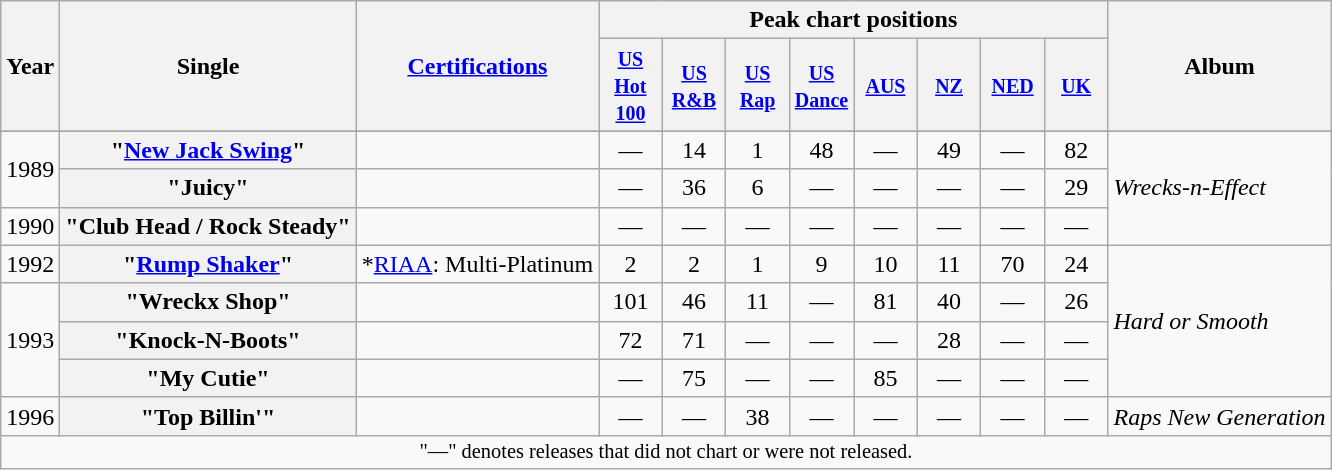<table class="wikitable plainrowheaders" style="text-align:center;">
<tr>
<th rowspan="2">Year</th>
<th rowspan="2">Single</th>
<th rowspan="2"><a href='#'>Certifications</a></th>
<th colspan="8">Peak chart positions</th>
<th rowspan="2">Album</th>
</tr>
<tr>
<th width="35"><small><a href='#'>US Hot 100</a></small><br></th>
<th width="35"><small><a href='#'>US R&B</a></small><br></th>
<th width="35"><small><a href='#'>US Rap</a></small><br></th>
<th width="35"><small><a href='#'>US Dance</a></small><br></th>
<th width="35"><small><a href='#'>AUS</a></small><br></th>
<th width="35"><small><a href='#'>NZ</a></small><br></th>
<th width="35"><small><a href='#'>NED</a></small><br></th>
<th width="35"><small><a href='#'>UK</a></small><br></th>
</tr>
<tr>
</tr>
<tr>
<td rowspan="2">1989</td>
<th scope="row">"<a href='#'>New Jack Swing</a>"</th>
<td></td>
<td>—</td>
<td>14</td>
<td>1</td>
<td>48</td>
<td>—</td>
<td>49</td>
<td>—</td>
<td>82</td>
<td align="left" rowspan="3"><em>Wrecks-n-Effect</em></td>
</tr>
<tr>
<th scope="row">"Juicy"</th>
<td></td>
<td>—</td>
<td>36</td>
<td>6</td>
<td>—</td>
<td>—</td>
<td>—</td>
<td>—</td>
<td>29</td>
</tr>
<tr>
<td rowspan="1">1990</td>
<th scope="row">"Club Head / Rock Steady"</th>
<td></td>
<td>—</td>
<td>—</td>
<td>—</td>
<td>—</td>
<td>—</td>
<td>—</td>
<td>—</td>
<td>—</td>
</tr>
<tr>
<td>1992</td>
<th scope="row">"<a href='#'>Rump Shaker</a>"</th>
<td>*<a href='#'>RIAA</a>: Multi-Platinum</td>
<td>2</td>
<td>2</td>
<td>1</td>
<td>9</td>
<td>10</td>
<td>11</td>
<td>70</td>
<td>24</td>
<td align="left" rowspan="4"><em>Hard or Smooth</em></td>
</tr>
<tr>
<td rowspan="3">1993</td>
<th scope="row">"Wreckx Shop"</th>
<td></td>
<td>101</td>
<td>46</td>
<td>11</td>
<td>—</td>
<td>81</td>
<td>40</td>
<td>—</td>
<td>26</td>
</tr>
<tr>
<th scope="row">"Knock-N-Boots"</th>
<td></td>
<td>72</td>
<td>71</td>
<td>—</td>
<td>—</td>
<td>—</td>
<td>28</td>
<td>—</td>
<td>—</td>
</tr>
<tr>
<th scope="row">"My Cutie"</th>
<td></td>
<td>—</td>
<td>75</td>
<td>—</td>
<td>—</td>
<td>85</td>
<td>—</td>
<td>—</td>
<td>—</td>
</tr>
<tr>
<td>1996</td>
<th scope="row">"Top Billin'"</th>
<td></td>
<td>—</td>
<td>—</td>
<td>38</td>
<td>—</td>
<td>—</td>
<td>—</td>
<td>—</td>
<td>—</td>
<td align="left"><em>Raps New Generation</em></td>
</tr>
<tr>
<td align="center" colspan="13" style="font-size:85%">"—" denotes releases that did not chart or were not released.</td>
</tr>
</table>
